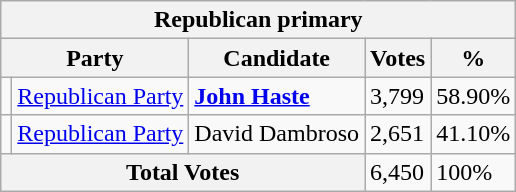<table class="wikitable">
<tr>
<th colspan="5"><strong>Republican primary</strong></th>
</tr>
<tr>
<th colspan="2">Party</th>
<th>Candidate</th>
<th>Votes</th>
<th>%</th>
</tr>
<tr>
<td></td>
<td><a href='#'>Republican Party</a></td>
<td><strong><a href='#'>John Haste</a></strong></td>
<td>3,799</td>
<td>58.90%</td>
</tr>
<tr>
<td></td>
<td><a href='#'>Republican Party</a></td>
<td>David Dambroso</td>
<td>2,651</td>
<td>41.10%</td>
</tr>
<tr>
<th colspan="3"><strong>Total Votes</strong></th>
<td>6,450</td>
<td>100%</td>
</tr>
</table>
